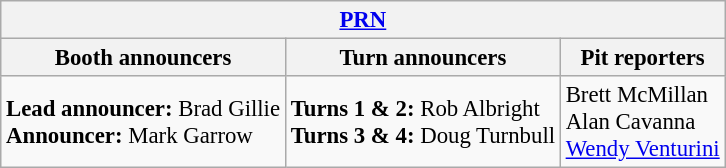<table class="wikitable" style="font-size: 95%">
<tr>
<th colspan="3"><a href='#'>PRN</a></th>
</tr>
<tr>
<th>Booth announcers</th>
<th>Turn announcers</th>
<th>Pit reporters</th>
</tr>
<tr>
<td><strong>Lead announcer:</strong> Brad Gillie<br><strong>Announcer:</strong> Mark Garrow</td>
<td><strong>Turns 1 & 2:</strong> Rob Albright<br><strong>Turns 3 & 4:</strong> Doug Turnbull</td>
<td>Brett McMillan<br>Alan Cavanna<br><a href='#'>Wendy Venturini</a></td>
</tr>
</table>
